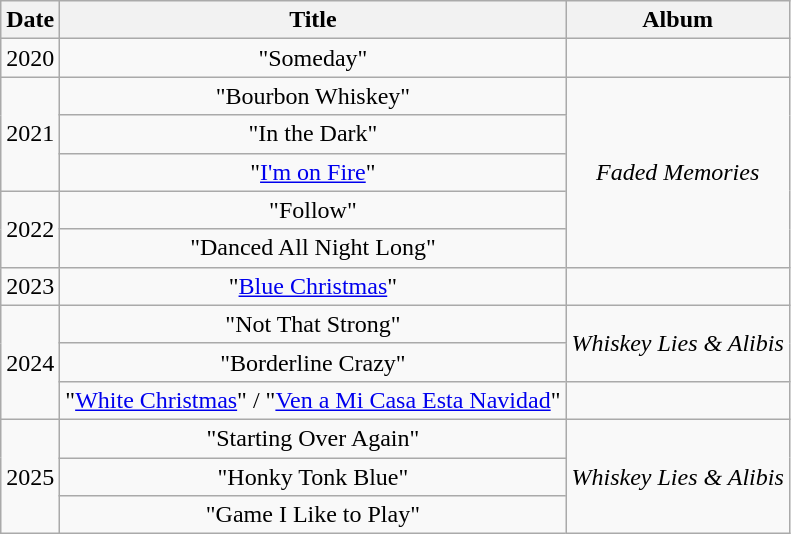<table class="wikitable plainrowheaders" style="text-align:center;">
<tr>
<th scope="col">Date</th>
<th scope="col">Title</th>
<th scope="col">Album</th>
</tr>
<tr>
<td>2020</td>
<td>"Someday"</td>
<td></td>
</tr>
<tr>
<td rowspan=3>2021</td>
<td>"Bourbon Whiskey"</td>
<td rowspan=5><em>Faded Memories</em></td>
</tr>
<tr>
<td>"In the Dark"</td>
</tr>
<tr>
<td>"<a href='#'>I'm on Fire</a>"</td>
</tr>
<tr>
<td rowspan=2>2022</td>
<td>"Follow"</td>
</tr>
<tr>
<td>"Danced All Night Long"</td>
</tr>
<tr>
<td>2023</td>
<td>"<a href='#'>Blue Christmas</a>"</td>
<td></td>
</tr>
<tr>
<td rowspan=3>2024</td>
<td>"Not That Strong"</td>
<td rowspan=2><em>Whiskey Lies & Alibis</em></td>
</tr>
<tr>
<td>"Borderline Crazy"</td>
</tr>
<tr>
<td>"<a href='#'>White Christmas</a>" / "<a href='#'>Ven a Mi Casa Esta Navidad</a>"</td>
<td></td>
</tr>
<tr>
<td rowspan=3>2025</td>
<td>"Starting Over Again"</td>
<td rowspan=3><em>Whiskey Lies & Alibis</em></td>
</tr>
<tr>
<td>"Honky Tonk Blue"</td>
</tr>
<tr>
<td>"Game I Like to Play"</td>
</tr>
</table>
